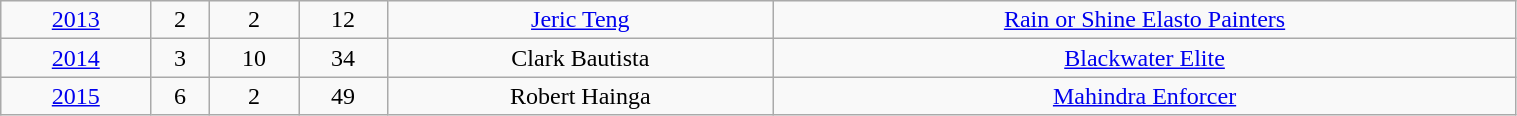<table class=wikitable width=80%>
<tr align=center>
<td><a href='#'>2013</a></td>
<td>2</td>
<td>2</td>
<td>12</td>
<td><a href='#'>Jeric Teng</a></td>
<td><a href='#'>Rain or Shine Elasto Painters</a></td>
</tr>
<tr align=center>
<td><a href='#'>2014</a></td>
<td>3</td>
<td>10</td>
<td>34</td>
<td>Clark Bautista</td>
<td><a href='#'>Blackwater Elite</a></td>
</tr>
<tr align=center>
<td><a href='#'>2015</a></td>
<td>6</td>
<td>2</td>
<td>49</td>
<td>Robert Hainga</td>
<td><a href='#'>Mahindra Enforcer</a></td>
</tr>
</table>
